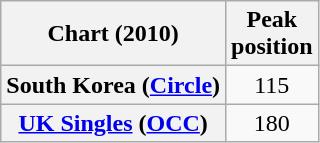<table class="wikitable sortable plainrowheaders" style="text-align:center">
<tr>
<th scope="col">Chart (2010)</th>
<th scope="col">Peak<br>position</th>
</tr>
<tr>
<th scope="row">South Korea (<a href='#'>Circle</a>)</th>
<td>115</td>
</tr>
<tr>
<th scope="row"><a href='#'>UK Singles</a> (<a href='#'>OCC</a>)</th>
<td>180</td>
</tr>
</table>
